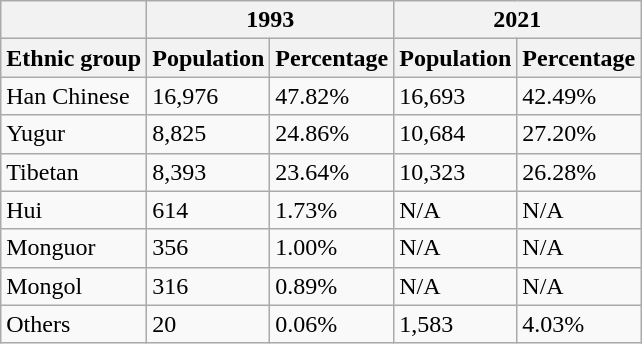<table class="wikitable">
<tr>
<th></th>
<th colspan="2">1993</th>
<th colspan="2">2021</th>
</tr>
<tr>
<th>Ethnic group</th>
<th>Population</th>
<th>Percentage</th>
<th>Population</th>
<th>Percentage</th>
</tr>
<tr>
<td>Han Chinese</td>
<td>16,976</td>
<td>47.82%</td>
<td>16,693</td>
<td>42.49%</td>
</tr>
<tr>
<td>Yugur</td>
<td>8,825</td>
<td>24.86%</td>
<td>10,684</td>
<td>27.20%</td>
</tr>
<tr>
<td>Tibetan</td>
<td>8,393</td>
<td>23.64%</td>
<td>10,323</td>
<td>26.28%</td>
</tr>
<tr>
<td>Hui</td>
<td>614</td>
<td>1.73%</td>
<td>N/A</td>
<td>N/A</td>
</tr>
<tr>
<td>Monguor</td>
<td>356</td>
<td>1.00%</td>
<td>N/A</td>
<td>N/A</td>
</tr>
<tr>
<td>Mongol</td>
<td>316</td>
<td>0.89%</td>
<td>N/A</td>
<td>N/A</td>
</tr>
<tr>
<td>Others</td>
<td>20</td>
<td>0.06%</td>
<td>1,583</td>
<td>4.03%</td>
</tr>
</table>
